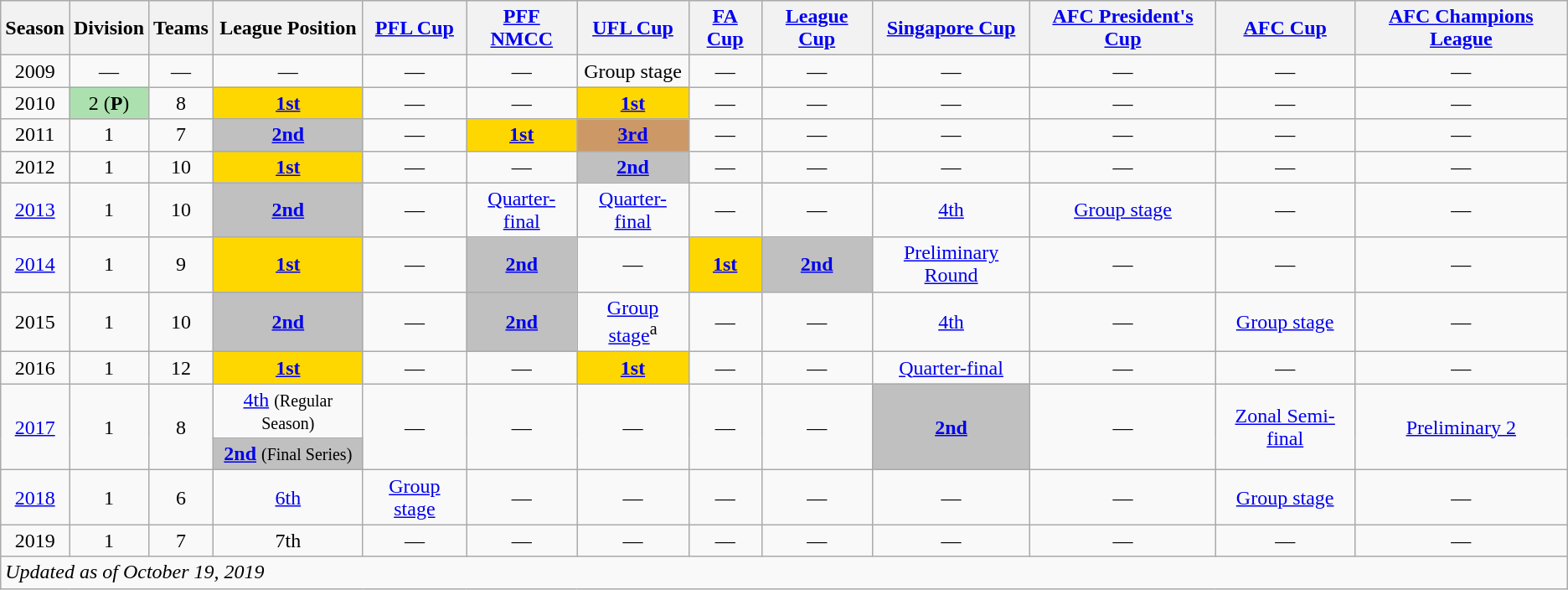<table class="wikitable" style="text-align:center">
<tr bgcolor="#efefef">
<th>Season</th>
<th>Division</th>
<th>Teams</th>
<th>League Position</th>
<th><a href='#'>PFL Cup</a></th>
<th><a href='#'>PFF NMCC</a></th>
<th><a href='#'>UFL Cup</a></th>
<th><a href='#'>FA Cup</a></th>
<th><a href='#'>League Cup</a></th>
<th><a href='#'>Singapore Cup</a></th>
<th><a href='#'>AFC President's Cup</a></th>
<th><a href='#'>AFC Cup</a></th>
<th><a href='#'>AFC Champions League</a></th>
</tr>
<tr>
<td>2009</td>
<td>—</td>
<td>—</td>
<td>—</td>
<td>—</td>
<td>—</td>
<td>Group stage</td>
<td>—</td>
<td>—</td>
<td>—</td>
<td>—</td>
<td>—</td>
<td>—</td>
</tr>
<tr>
<td>2010</td>
<td bgcolor=#ACE1AF>2 (<strong>P</strong>)</td>
<td>8</td>
<td bgcolor=gold><strong><a href='#'>1st</a></strong></td>
<td>—</td>
<td>—</td>
<td bgcolor=gold><strong><a href='#'>1st</a></strong></td>
<td>—</td>
<td>—</td>
<td>—</td>
<td>—</td>
<td>—</td>
<td>—</td>
</tr>
<tr>
<td>2011</td>
<td>1</td>
<td>7</td>
<td bgcolor=silver><strong><a href='#'>2nd</a></strong></td>
<td>—</td>
<td bgcolor=gold><strong><a href='#'>1st</a></strong></td>
<td bgcolor=#c96><strong><a href='#'>3rd</a></strong></td>
<td>—</td>
<td>—</td>
<td>—</td>
<td>—</td>
<td>—</td>
<td>—</td>
</tr>
<tr>
<td>2012</td>
<td>1</td>
<td>10</td>
<td bgcolor=gold><strong><a href='#'>1st</a></strong></td>
<td>—</td>
<td>—</td>
<td bgcolor=silver><strong><a href='#'>2nd</a></strong></td>
<td>—</td>
<td>—</td>
<td>—</td>
<td>—</td>
<td>—</td>
<td>—</td>
</tr>
<tr>
<td><a href='#'>2013</a></td>
<td>1</td>
<td>10</td>
<td bgcolor=silver><strong><a href='#'>2nd</a></strong></td>
<td>—</td>
<td><a href='#'>Quarter-final</a></td>
<td><a href='#'>Quarter-final</a></td>
<td>—</td>
<td>—</td>
<td><a href='#'>4th</a></td>
<td><a href='#'>Group stage</a></td>
<td>—</td>
<td>—</td>
</tr>
<tr>
<td><a href='#'>2014</a></td>
<td>1</td>
<td>9</td>
<td bgcolor=gold><strong><a href='#'>1st</a></strong></td>
<td>—</td>
<td bgcolor=silver><strong><a href='#'>2nd</a></strong></td>
<td>—</td>
<td bgcolor=gold><strong><a href='#'>1st</a></strong></td>
<td bgcolor=silver><strong><a href='#'>2nd</a></strong></td>
<td><a href='#'>Preliminary Round</a></td>
<td>—</td>
<td>—</td>
<td>—</td>
</tr>
<tr>
<td>2015</td>
<td>1</td>
<td>10</td>
<td bgcolor=silver><strong><a href='#'>2nd</a></strong></td>
<td>—</td>
<td bgcolor=silver><strong><a href='#'>2nd</a></strong></td>
<td><a href='#'>Group stage</a><sup>a</sup></td>
<td>—</td>
<td>—</td>
<td><a href='#'>4th</a></td>
<td>—</td>
<td><a href='#'>Group stage</a></td>
<td>—</td>
</tr>
<tr>
<td>2016</td>
<td>1</td>
<td>12</td>
<td bgcolor=gold><strong><a href='#'>1st</a></strong></td>
<td>—</td>
<td>—</td>
<td bgcolor=gold><strong><a href='#'>1st</a></strong></td>
<td>—</td>
<td>—</td>
<td><a href='#'>Quarter-final</a></td>
<td>—</td>
<td>—</td>
<td>—</td>
</tr>
<tr>
<td rowspan=2><a href='#'>2017</a></td>
<td rowspan=2>1</td>
<td rowspan=2>8</td>
<td><a href='#'>4th</a> <small>(Regular Season)</small></td>
<td rowspan=2>—</td>
<td rowspan=2>—</td>
<td rowspan=2>—</td>
<td rowspan=2>—</td>
<td rowspan=2>—</td>
<td rowspan=2 bgcolor=silver><strong><a href='#'>2nd</a></strong></td>
<td rowspan=2>—</td>
<td rowspan=2><a href='#'>Zonal Semi-final</a></td>
<td rowspan=2><a href='#'>Preliminary 2</a></td>
</tr>
<tr>
<td bgcolor=silver><a href='#'><strong>2nd</strong></a> <small>(Final Series)</small></td>
</tr>
<tr>
<td><a href='#'>2018</a></td>
<td>1</td>
<td>6</td>
<td><a href='#'>6th</a></td>
<td><a href='#'>Group stage</a></td>
<td>—</td>
<td>—</td>
<td>—</td>
<td>—</td>
<td>—</td>
<td>—</td>
<td><a href='#'>Group stage</a></td>
<td>—</td>
</tr>
<tr>
<td>2019</td>
<td>1</td>
<td>7</td>
<td>7th</td>
<td>—</td>
<td>—</td>
<td>—</td>
<td>—</td>
<td>—</td>
<td>—</td>
<td>—</td>
<td>—</td>
<td>—</td>
</tr>
<tr>
<td colspan=13 align=left><em>Updated as of October 19, 2019</em></td>
</tr>
</table>
